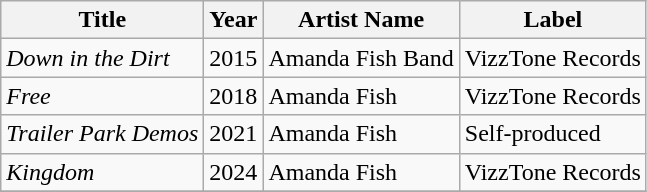<table class="wikitable">
<tr>
<th>Title</th>
<th>Year</th>
<th>Artist Name</th>
<th>Label</th>
</tr>
<tr>
<td><em>Down in the Dirt</em> </td>
<td>2015</td>
<td>Amanda Fish Band</td>
<td>VizzTone Records</td>
</tr>
<tr>
<td><em>Free</em> </td>
<td>2018</td>
<td>Amanda Fish</td>
<td>VizzTone Records</td>
</tr>
<tr>
<td><em>Trailer Park Demos</em></td>
<td>2021</td>
<td>Amanda Fish</td>
<td>Self-produced</td>
</tr>
<tr>
<td><em>Kingdom</em> </td>
<td>2024</td>
<td>Amanda Fish</td>
<td>VizzTone Records</td>
</tr>
<tr>
</tr>
</table>
